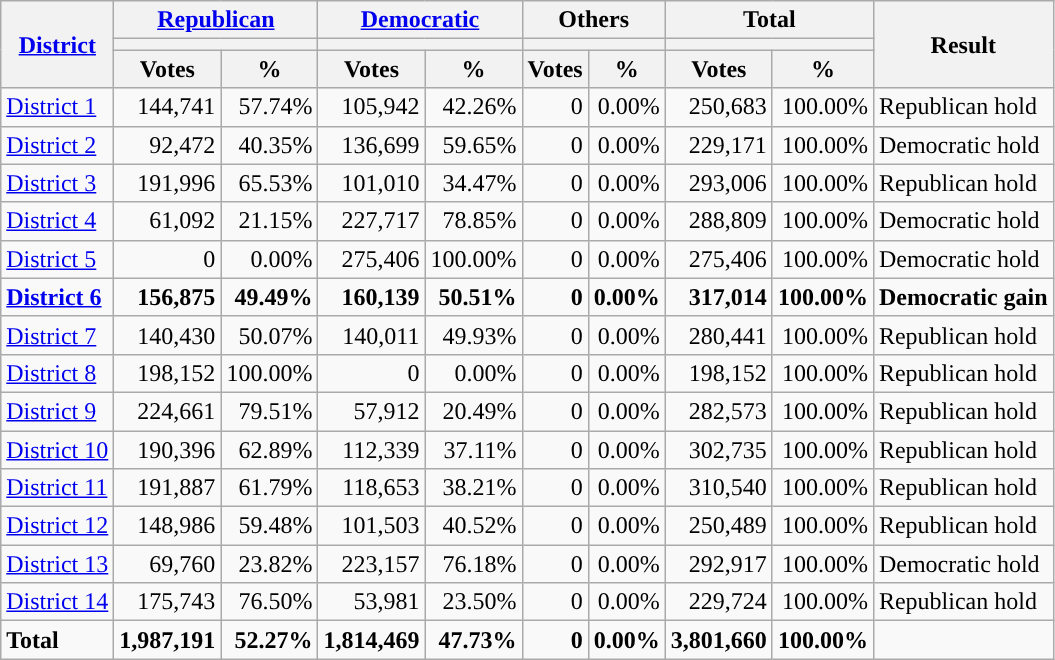<table class="wikitable plainrowheaders sortable" style="font-size:100%; text-align:right;">
<tr>
<th scope=col rowspan=3><a href='#'>District</a></th>
<th scope=col colspan=2><a href='#'>Republican</a></th>
<th scope=col colspan=2><a href='#'>Democratic</a></th>
<th scope=col colspan=2>Others</th>
<th scope=col colspan=2>Total</th>
<th scope=col rowspan=3>Result</th>
</tr>
<tr>
<th scope=col colspan=2 style="background:"></th>
<th scope=col colspan=2 style="background:"></th>
<th scope=col colspan=2></th>
<th scope=col colspan=2></th>
</tr>
<tr>
<th scope=col data-sort-type="number">Votes</th>
<th scope=col data-sort-type="number">%</th>
<th scope=col data-sort-type="number">Votes</th>
<th scope=col data-sort-type="number">%</th>
<th scope=col data-sort-type="number">Votes</th>
<th scope=col data-sort-type="number">%</th>
<th scope=col data-sort-type="number">Votes</th>
<th scope=col data-sort-type="number">%</th>
</tr>
<tr>
<td align=left><a href='#'>District 1</a></td>
<td>144,741</td>
<td>57.74%</td>
<td>105,942</td>
<td>42.26%</td>
<td>0</td>
<td>0.00%</td>
<td>250,683</td>
<td>100.00%</td>
<td align=left>Republican hold</td>
</tr>
<tr>
<td align=left><a href='#'>District 2</a></td>
<td>92,472</td>
<td>40.35%</td>
<td>136,699</td>
<td>59.65%</td>
<td>0</td>
<td>0.00%</td>
<td>229,171</td>
<td>100.00%</td>
<td align=left>Democratic hold</td>
</tr>
<tr>
<td align=left><a href='#'>District 3</a></td>
<td>191,996</td>
<td>65.53%</td>
<td>101,010</td>
<td>34.47%</td>
<td>0</td>
<td>0.00%</td>
<td>293,006</td>
<td>100.00%</td>
<td align=left>Republican hold</td>
</tr>
<tr>
<td align=left><a href='#'>District 4</a></td>
<td>61,092</td>
<td>21.15%</td>
<td>227,717</td>
<td>78.85%</td>
<td>0</td>
<td>0.00%</td>
<td>288,809</td>
<td>100.00%</td>
<td align=left>Democratic hold</td>
</tr>
<tr>
<td align=left><a href='#'>District 5</a></td>
<td>0</td>
<td>0.00%</td>
<td>275,406</td>
<td>100.00%</td>
<td>0</td>
<td>0.00%</td>
<td>275,406</td>
<td>100.00%</td>
<td align=left>Democratic hold</td>
</tr>
<tr>
<td align=left><strong><a href='#'>District 6</a></strong></td>
<td><strong>156,875</strong></td>
<td><strong>49.49%</strong></td>
<td><strong>160,139</strong></td>
<td><strong>50.51%</strong></td>
<td><strong>0</strong></td>
<td><strong>0.00%</strong></td>
<td><strong>317,014</strong></td>
<td><strong>100.00%</strong></td>
<td align=left><strong>Democratic gain</strong></td>
</tr>
<tr>
<td align=left><a href='#'>District 7</a></td>
<td>140,430</td>
<td>50.07%</td>
<td>140,011</td>
<td>49.93%</td>
<td>0</td>
<td>0.00%</td>
<td>280,441</td>
<td>100.00%</td>
<td align=left>Republican hold</td>
</tr>
<tr>
<td align=left><a href='#'>District 8</a></td>
<td>198,152</td>
<td>100.00%</td>
<td>0</td>
<td>0.00%</td>
<td>0</td>
<td>0.00%</td>
<td>198,152</td>
<td>100.00%</td>
<td align=left>Republican hold</td>
</tr>
<tr>
<td align=left><a href='#'>District 9</a></td>
<td>224,661</td>
<td>79.51%</td>
<td>57,912</td>
<td>20.49%</td>
<td>0</td>
<td>0.00%</td>
<td>282,573</td>
<td>100.00%</td>
<td align=left>Republican hold</td>
</tr>
<tr>
<td align=left><a href='#'>District 10</a></td>
<td>190,396</td>
<td>62.89%</td>
<td>112,339</td>
<td>37.11%</td>
<td>0</td>
<td>0.00%</td>
<td>302,735</td>
<td>100.00%</td>
<td align=left>Republican hold</td>
</tr>
<tr>
<td align=left><a href='#'>District 11</a></td>
<td>191,887</td>
<td>61.79%</td>
<td>118,653</td>
<td>38.21%</td>
<td>0</td>
<td>0.00%</td>
<td>310,540</td>
<td>100.00%</td>
<td align=left>Republican hold</td>
</tr>
<tr>
<td align=left><a href='#'>District 12</a></td>
<td>148,986</td>
<td>59.48%</td>
<td>101,503</td>
<td>40.52%</td>
<td>0</td>
<td>0.00%</td>
<td>250,489</td>
<td>100.00%</td>
<td align=left>Republican hold</td>
</tr>
<tr>
<td align=left><a href='#'>District 13</a></td>
<td>69,760</td>
<td>23.82%</td>
<td>223,157</td>
<td>76.18%</td>
<td>0</td>
<td>0.00%</td>
<td>292,917</td>
<td>100.00%</td>
<td align=left>Democratic hold</td>
</tr>
<tr>
<td align=left><a href='#'>District 14</a></td>
<td>175,743</td>
<td>76.50%</td>
<td>53,981</td>
<td>23.50%</td>
<td>0</td>
<td>0.00%</td>
<td>229,724</td>
<td>100.00%</td>
<td align=left>Republican hold</td>
</tr>
<tr class="sortbottom" style="font-weight:bold">
<td align=left>Total</td>
<td>1,987,191</td>
<td>52.27%</td>
<td>1,814,469</td>
<td>47.73%</td>
<td>0</td>
<td>0.00%</td>
<td>3,801,660</td>
<td>100.00%</td>
<td></td>
</tr>
</table>
